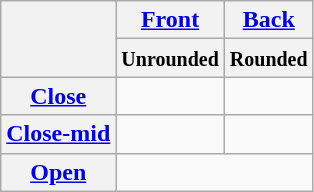<table class="wikitable" style="text-align:center;">
<tr>
<th rowspan="2"></th>
<th><a href='#'>Front</a></th>
<th><a href='#'>Back</a></th>
</tr>
<tr>
<th><small>Unrounded</small></th>
<th><small>Rounded</small></th>
</tr>
<tr>
<th><a href='#'>Close</a></th>
<td></td>
<td></td>
</tr>
<tr>
<th><a href='#'>Close-mid</a></th>
<td></td>
<td></td>
</tr>
<tr>
<th><a href='#'>Open</a></th>
<td colspan="2"></td>
</tr>
</table>
